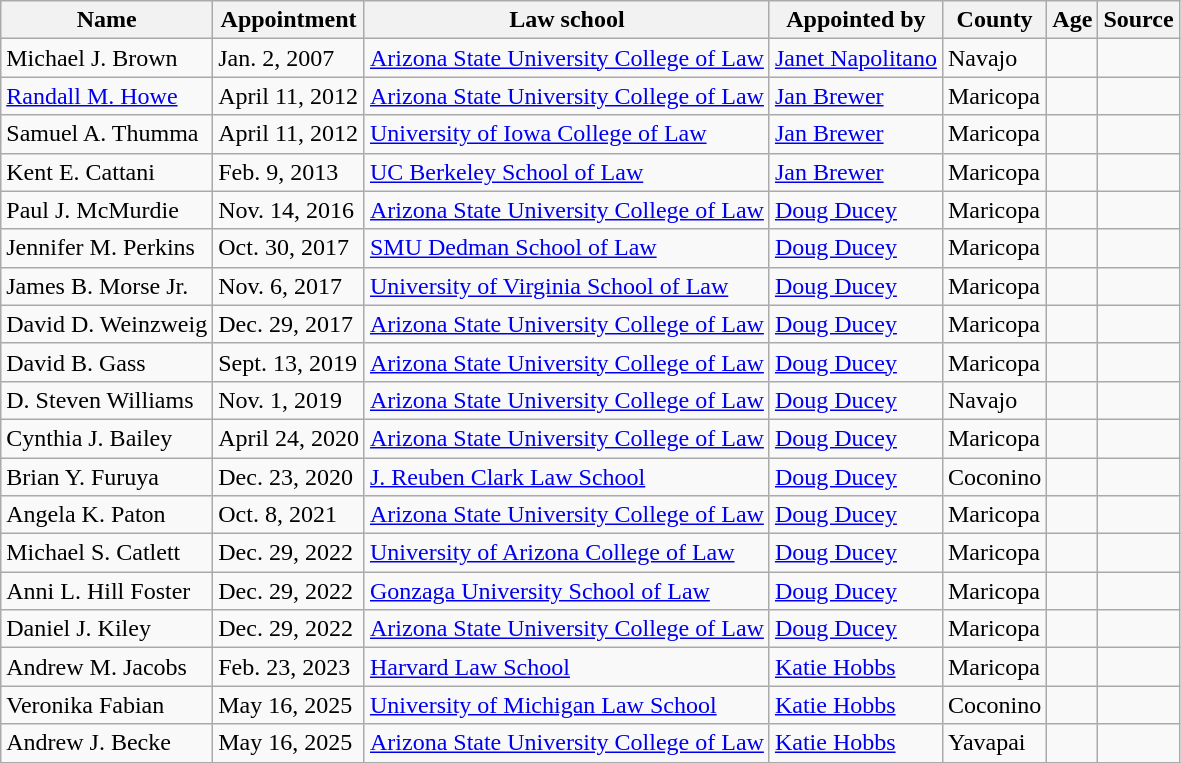<table class="wikitable">
<tr>
<th>Name</th>
<th>Appointment</th>
<th>Law school</th>
<th>Appointed by</th>
<th>County</th>
<th>Age</th>
<th>Source</th>
</tr>
<tr>
<td>Michael J. Brown</td>
<td>Jan. 2, 2007</td>
<td><a href='#'>Arizona State University College of Law</a></td>
<td><a href='#'>Janet Napolitano</a></td>
<td>Navajo</td>
<td></td>
<td></td>
</tr>
<tr>
<td><a href='#'>Randall M. Howe</a></td>
<td>April 11, 2012</td>
<td><a href='#'>Arizona State University College of Law</a></td>
<td><a href='#'>Jan Brewer</a></td>
<td>Maricopa</td>
<td></td>
<td></td>
</tr>
<tr>
<td>Samuel A. Thumma</td>
<td>April 11, 2012</td>
<td><a href='#'>University of Iowa College of Law</a></td>
<td><a href='#'>Jan Brewer</a></td>
<td>Maricopa</td>
<td></td>
<td></td>
</tr>
<tr>
<td>Kent E. Cattani</td>
<td>Feb. 9, 2013</td>
<td><a href='#'>UC Berkeley School of Law</a></td>
<td><a href='#'>Jan Brewer</a></td>
<td>Maricopa</td>
<td></td>
<td></td>
</tr>
<tr>
<td>Paul J. McMurdie</td>
<td>Nov. 14, 2016</td>
<td><a href='#'>Arizona State University College of Law</a></td>
<td><a href='#'>Doug Ducey</a></td>
<td>Maricopa</td>
<td></td>
<td></td>
</tr>
<tr>
<td>Jennifer M. Perkins</td>
<td>Oct. 30, 2017</td>
<td><a href='#'>SMU Dedman School of Law</a></td>
<td><a href='#'>Doug Ducey</a></td>
<td>Maricopa</td>
<td></td>
<td></td>
</tr>
<tr>
<td>James B. Morse Jr.</td>
<td>Nov. 6, 2017</td>
<td><a href='#'>University of Virginia School of Law</a></td>
<td><a href='#'>Doug Ducey</a></td>
<td>Maricopa</td>
<td></td>
<td></td>
</tr>
<tr>
<td>David D. Weinzweig</td>
<td>Dec. 29, 2017</td>
<td><a href='#'>Arizona State University College of Law</a></td>
<td><a href='#'>Doug Ducey</a></td>
<td>Maricopa</td>
<td></td>
<td></td>
</tr>
<tr>
<td>David B. Gass</td>
<td>Sept. 13, 2019</td>
<td><a href='#'>Arizona State University College of Law</a></td>
<td><a href='#'>Doug Ducey</a></td>
<td>Maricopa</td>
<td></td>
<td></td>
</tr>
<tr>
<td>D. Steven Williams</td>
<td>Nov. 1, 2019</td>
<td><a href='#'>Arizona State University College of Law</a></td>
<td><a href='#'>Doug Ducey</a></td>
<td>Navajo</td>
<td></td>
<td></td>
</tr>
<tr>
<td>Cynthia J. Bailey</td>
<td>April 24, 2020</td>
<td><a href='#'>Arizona State University College of Law</a></td>
<td><a href='#'>Doug Ducey</a></td>
<td>Maricopa</td>
<td></td>
<td></td>
</tr>
<tr>
<td>Brian Y. Furuya</td>
<td>Dec. 23, 2020</td>
<td><a href='#'>J. Reuben Clark Law School</a></td>
<td><a href='#'>Doug Ducey</a></td>
<td>Coconino</td>
<td></td>
<td></td>
</tr>
<tr>
<td>Angela K. Paton</td>
<td>Oct. 8, 2021</td>
<td><a href='#'>Arizona State University College of Law</a></td>
<td><a href='#'>Doug Ducey</a></td>
<td>Maricopa</td>
<td></td>
<td></td>
</tr>
<tr>
<td>Michael S. Catlett</td>
<td>Dec. 29, 2022</td>
<td><a href='#'>University of Arizona College of Law</a></td>
<td><a href='#'>Doug Ducey</a></td>
<td>Maricopa</td>
<td></td>
<td></td>
</tr>
<tr>
<td>Anni L. Hill Foster</td>
<td>Dec. 29, 2022</td>
<td><a href='#'>Gonzaga University School of Law</a></td>
<td><a href='#'>Doug Ducey</a></td>
<td>Maricopa</td>
<td></td>
<td></td>
</tr>
<tr>
<td>Daniel J. Kiley</td>
<td>Dec. 29, 2022</td>
<td><a href='#'>Arizona State University College of Law</a></td>
<td><a href='#'>Doug Ducey</a></td>
<td>Maricopa</td>
<td></td>
<td></td>
</tr>
<tr>
<td>Andrew M. Jacobs</td>
<td>Feb. 23, 2023</td>
<td><a href='#'>Harvard Law School</a></td>
<td><a href='#'>Katie Hobbs</a></td>
<td>Maricopa</td>
<td></td>
<td></td>
</tr>
<tr>
<td>Veronika Fabian</td>
<td>May 16, 2025</td>
<td><a href='#'>University of Michigan Law School</a></td>
<td><a href='#'>Katie Hobbs</a></td>
<td>Coconino</td>
<td></td>
<td></td>
</tr>
<tr>
<td>Andrew J. Becke</td>
<td>May 16, 2025</td>
<td><a href='#'>Arizona State University College of Law</a></td>
<td><a href='#'>Katie Hobbs</a></td>
<td>Yavapai</td>
<td></td>
<td></td>
</tr>
<tr>
</tr>
</table>
